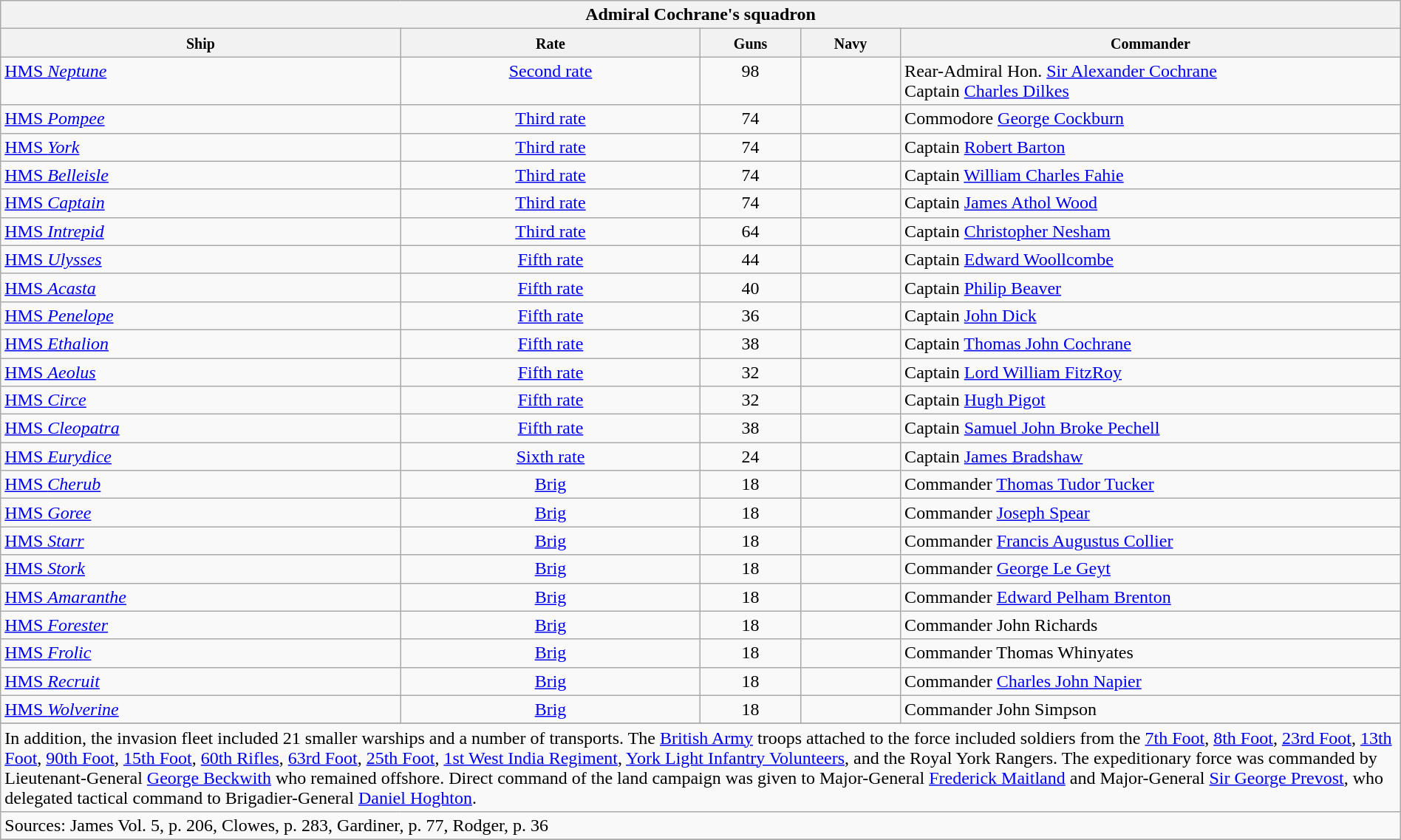<table class="wikitable" width=100%>
<tr valign="top">
<th colspan="5" bgcolor="white">Admiral Cochrane's squadron</th>
</tr>
<tr valign="top"|- valign="top">
<th width=20%; align= center rowspan=1><small> Ship </small></th>
<th width=15%; align= center rowspan=1><small> Rate </small></th>
<th width=5%; align= center rowspan=1><small> Guns </small></th>
<th width=5%; align= center rowspan=1><small> Navy </small></th>
<th width=25%; align= center rowspan=1><small> Commander </small></th>
</tr>
<tr valign="top">
<td align= left><a href='#'>HMS <em>Neptune</em></a></td>
<td align= center><a href='#'>Second rate</a></td>
<td align= center>98</td>
<td align= center></td>
<td align= left>Rear-Admiral Hon. <a href='#'>Sir Alexander Cochrane</a><br>Captain <a href='#'>Charles Dilkes</a></td>
</tr>
<tr valign="top">
<td align= left><a href='#'>HMS <em>Pompee</em></a></td>
<td align= center><a href='#'>Third rate</a></td>
<td align= center>74</td>
<td align= center></td>
<td align= left>Commodore <a href='#'>George Cockburn</a></td>
</tr>
<tr valign="top">
<td align= left><a href='#'>HMS <em>York</em></a></td>
<td align= center><a href='#'>Third rate</a></td>
<td align= center>74</td>
<td align= center></td>
<td align= left>Captain <a href='#'>Robert Barton</a></td>
</tr>
<tr valign="top">
<td align= left><a href='#'>HMS <em>Belleisle</em></a></td>
<td align= center><a href='#'>Third rate</a></td>
<td align= center>74</td>
<td align= center></td>
<td align= left>Captain <a href='#'>William Charles Fahie</a></td>
</tr>
<tr valign="top">
<td align= left><a href='#'>HMS <em>Captain</em></a></td>
<td align= center><a href='#'>Third rate</a></td>
<td align= center>74</td>
<td align= center></td>
<td align= left>Captain <a href='#'>James Athol Wood</a></td>
</tr>
<tr valign="top">
<td align= left><a href='#'>HMS <em>Intrepid</em></a></td>
<td align= center><a href='#'>Third rate</a></td>
<td align= center>64</td>
<td align= center></td>
<td align= left>Captain <a href='#'>Christopher Nesham</a></td>
</tr>
<tr valign="top">
<td align= left><a href='#'>HMS <em>Ulysses</em></a></td>
<td align= center><a href='#'>Fifth rate</a></td>
<td align= center>44</td>
<td align= center></td>
<td align= left>Captain <a href='#'>Edward Woollcombe</a></td>
</tr>
<tr valign="top">
<td align= left><a href='#'>HMS <em>Acasta</em></a></td>
<td align= center><a href='#'>Fifth rate</a></td>
<td align= center>40</td>
<td align= center></td>
<td align= left>Captain <a href='#'>Philip Beaver</a></td>
</tr>
<tr valign="top">
<td align= left><a href='#'>HMS <em>Penelope</em></a></td>
<td align= center><a href='#'>Fifth rate</a></td>
<td align= center>36</td>
<td align= center></td>
<td align= left>Captain <a href='#'>John Dick</a></td>
</tr>
<tr valign="top">
<td align= left><a href='#'>HMS <em>Ethalion</em></a></td>
<td align= center><a href='#'>Fifth rate</a></td>
<td align= center>38</td>
<td align= center></td>
<td align= left>Captain <a href='#'>Thomas John Cochrane</a></td>
</tr>
<tr valign="top">
<td align= left><a href='#'>HMS <em>Aeolus</em></a></td>
<td align= center><a href='#'>Fifth rate</a></td>
<td align= center>32</td>
<td align= center></td>
<td align= left>Captain <a href='#'>Lord William FitzRoy</a></td>
</tr>
<tr valign="top">
<td align= left><a href='#'>HMS <em>Circe</em></a></td>
<td align= center><a href='#'>Fifth rate</a></td>
<td align= center>32</td>
<td align= center></td>
<td align= left>Captain <a href='#'>Hugh Pigot</a></td>
</tr>
<tr valign="top">
<td align= left><a href='#'>HMS <em>Cleopatra</em></a></td>
<td align= center><a href='#'>Fifth rate</a></td>
<td align= center>38</td>
<td align= center></td>
<td align= left>Captain <a href='#'>Samuel John Broke Pechell</a></td>
</tr>
<tr valign="top">
<td align= left><a href='#'>HMS <em>Eurydice</em></a></td>
<td align= center><a href='#'>Sixth rate</a></td>
<td align= center>24</td>
<td align= center></td>
<td align= left>Captain <a href='#'>James Bradshaw</a></td>
</tr>
<tr valign="top">
<td align= left><a href='#'>HMS <em>Cherub</em></a></td>
<td align= center><a href='#'>Brig</a></td>
<td align= center>18</td>
<td align= center></td>
<td align= left>Commander <a href='#'>Thomas Tudor Tucker</a></td>
</tr>
<tr valign="top">
<td align= left><a href='#'>HMS <em>Goree</em></a></td>
<td align= center><a href='#'>Brig</a></td>
<td align= center>18</td>
<td align= center></td>
<td align= left>Commander <a href='#'>Joseph Spear</a></td>
</tr>
<tr valign="top">
<td align= left><a href='#'>HMS <em>Starr</em></a></td>
<td align= center><a href='#'>Brig</a></td>
<td align= center>18</td>
<td align= center></td>
<td align= left>Commander <a href='#'>Francis Augustus Collier</a></td>
</tr>
<tr valign="top">
<td align= left><a href='#'>HMS <em>Stork</em></a></td>
<td align= center><a href='#'>Brig</a></td>
<td align= center>18</td>
<td align= center></td>
<td align= left>Commander  <a href='#'>George Le Geyt</a></td>
</tr>
<tr valign="top">
<td align= left><a href='#'>HMS <em>Amaranthe</em></a></td>
<td align= center><a href='#'>Brig</a></td>
<td align= center>18</td>
<td align= center></td>
<td align= left>Commander <a href='#'>Edward Pelham Brenton</a></td>
</tr>
<tr valign="top">
<td align= left><a href='#'>HMS <em>Forester</em></a></td>
<td align= center><a href='#'>Brig</a></td>
<td align= center>18</td>
<td align= center></td>
<td align= left>Commander John Richards</td>
</tr>
<tr valign="top">
<td align= left><a href='#'>HMS <em>Frolic</em></a></td>
<td align= center><a href='#'>Brig</a></td>
<td align= center>18</td>
<td align= center></td>
<td align= left>Commander Thomas Whinyates</td>
</tr>
<tr valign="top">
<td align= left><a href='#'>HMS <em>Recruit</em></a></td>
<td align= center><a href='#'>Brig</a></td>
<td align= center>18</td>
<td align= center></td>
<td align= left>Commander <a href='#'>Charles John Napier</a></td>
</tr>
<tr valign="top">
<td align= left><a href='#'>HMS <em>Wolverine</em></a></td>
<td align= center><a href='#'>Brig</a></td>
<td align= center>18</td>
<td align= center></td>
<td align= left>Commander John Simpson</td>
</tr>
<tr>
</tr>
<tr valign="top">
<td colspan="5" align="left">In addition, the invasion fleet included 21 smaller warships and a number of transports. The <a href='#'>British Army</a> troops attached to the force included soldiers from the <a href='#'>7th Foot</a>, <a href='#'>8th Foot</a>, <a href='#'>23rd Foot</a>, <a href='#'>13th Foot</a>, <a href='#'>90th Foot</a>, <a href='#'>15th Foot</a>, <a href='#'>60th Rifles</a>, <a href='#'>63rd Foot</a>, <a href='#'>25th Foot</a>, <a href='#'>1st West India Regiment</a>, <a href='#'>York Light Infantry Volunteers</a>, and the Royal York Rangers. The expeditionary force was commanded by Lieutenant-General <a href='#'>George Beckwith</a> who remained offshore. Direct command of the land campaign was given to Major-General <a href='#'>Frederick Maitland</a> and Major-General <a href='#'>Sir George Prevost</a>, who delegated tactical command to Brigadier-General <a href='#'>Daniel Hoghton</a>.</td>
</tr>
<tr valign="top">
<td colspan="5" align="left">Sources: James Vol. 5, p. 206, Clowes, p. 283, Gardiner, p. 77, Rodger, p. 36</td>
</tr>
<tr valign="top">
</tr>
<tr>
</tr>
</table>
